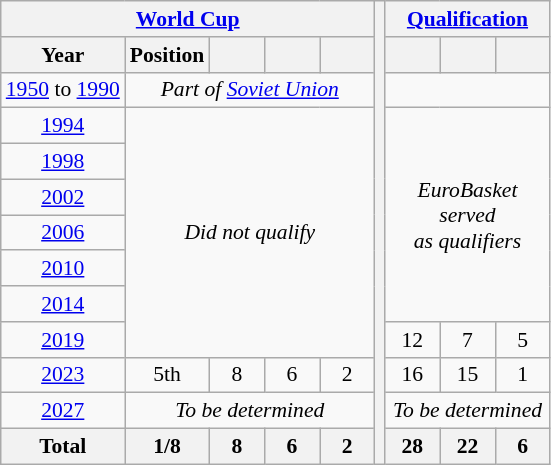<table class="wikitable" style="text-align: center;font-size:90%;">
<tr>
<th colspan=5><a href='#'>World Cup</a></th>
<th rowspan=13></th>
<th colspan=3><a href='#'>Qualification</a></th>
</tr>
<tr>
<th>Year</th>
<th>Position</th>
<th width=30></th>
<th width=30></th>
<th width=30></th>
<th width=30></th>
<th width=30></th>
<th width=30></th>
</tr>
<tr>
<td><a href='#'>1950</a> to <a href='#'>1990</a></td>
<td colspan=4><em>Part of <a href='#'>Soviet Union</a></em></td>
</tr>
<tr>
<td> <a href='#'>1994</a></td>
<td colspan=4 rowspan=7><em>Did not qualify</em></td>
<td colspan=3 rowspan=6><em>EuroBasket served<br>as qualifiers</em></td>
</tr>
<tr>
<td> <a href='#'>1998</a></td>
</tr>
<tr>
<td> <a href='#'>2002</a></td>
</tr>
<tr>
<td> <a href='#'>2006</a></td>
</tr>
<tr>
<td> <a href='#'>2010</a></td>
</tr>
<tr>
<td> <a href='#'>2014</a></td>
</tr>
<tr>
<td> <a href='#'>2019</a></td>
<td>12</td>
<td>7</td>
<td>5</td>
</tr>
<tr>
<td> <a href='#'>2023</a></td>
<td>5th</td>
<td>8</td>
<td>6</td>
<td>2</td>
<td>16</td>
<td>15</td>
<td>1</td>
</tr>
<tr>
<td> <a href='#'>2027</a></td>
<td colspan=4><em>To be determined</em></td>
<td colspan=3><em>To be determined</em></td>
</tr>
<tr>
<th>Total</th>
<th>1/8</th>
<th>8</th>
<th>6</th>
<th>2</th>
<th>28</th>
<th>22</th>
<th>6</th>
</tr>
</table>
